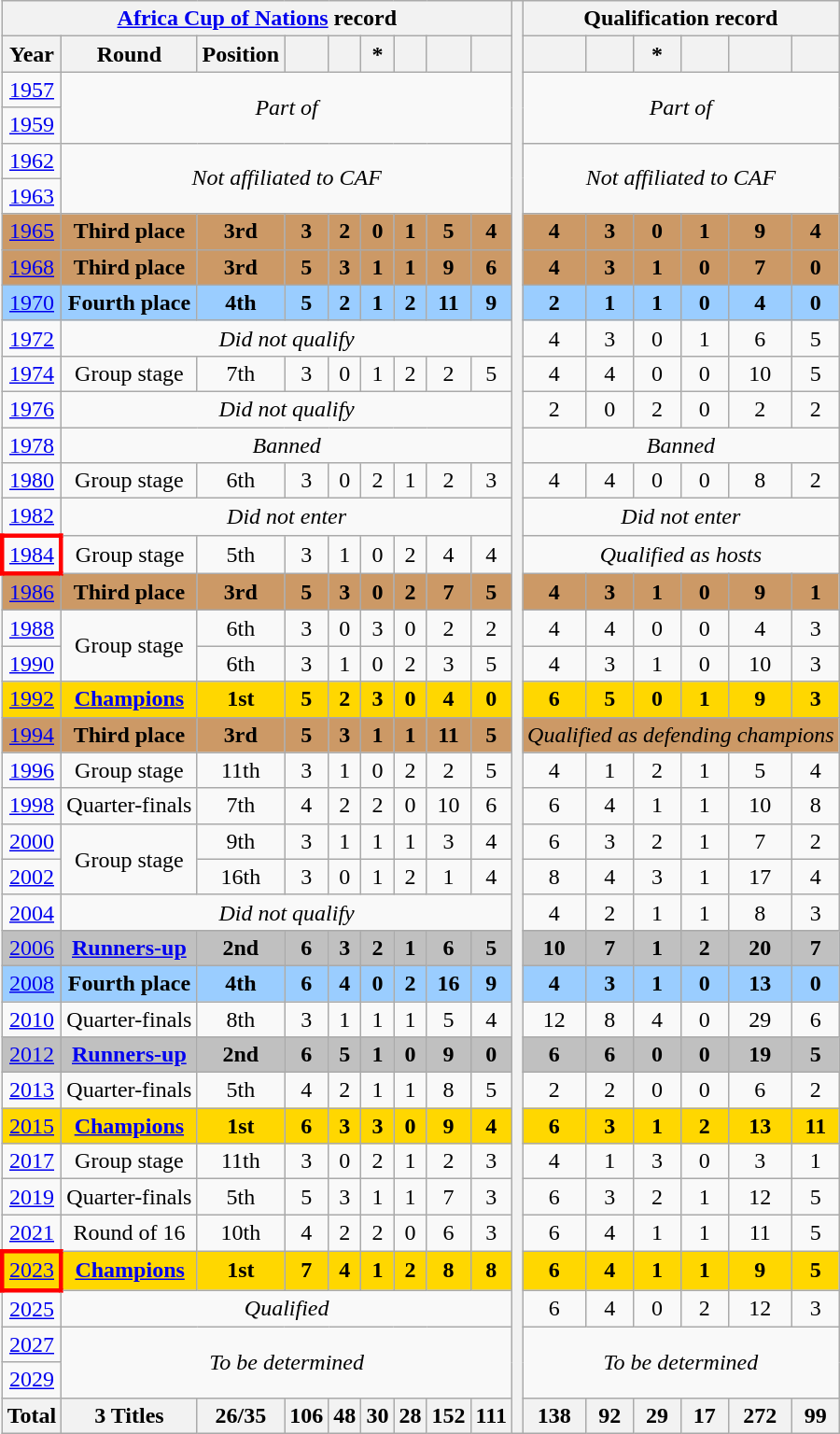<table class="wikitable" style="text-align: center">
<tr>
<th colspan=9><a href='#'>Africa Cup of Nations</a> record</th>
<th rowspan=42></th>
<th colspan="7">Qualification record</th>
</tr>
<tr>
<th>Year</th>
<th>Round</th>
<th>Position</th>
<th></th>
<th></th>
<th>*</th>
<th></th>
<th></th>
<th></th>
<th></th>
<th></th>
<th>*</th>
<th></th>
<th></th>
<th></th>
</tr>
<tr>
<td> <a href='#'>1957</a></td>
<td colspan=8 rowspan=2><em>Part of </em></td>
<td colspan="6" rowspan="2"><em>Part of </em></td>
</tr>
<tr>
<td> <a href='#'>1959</a></td>
</tr>
<tr>
<td> <a href='#'>1962</a></td>
<td colspan=8 rowspan=2><em>Not affiliated to CAF</em></td>
<td colspan="6" rowspan="2"><em>Not affiliated to CAF</em></td>
</tr>
<tr>
<td> <a href='#'>1963</a></td>
</tr>
<tr bgcolor="#cc9966">
<td> <a href='#'>1965</a></td>
<td><strong>Third place</strong></td>
<td><strong>3rd</strong></td>
<td><strong>3</strong></td>
<td><strong>2</strong></td>
<td><strong>0</strong></td>
<td><strong>1</strong></td>
<td><strong>5</strong></td>
<td><strong>4</strong></td>
<td><strong>4</strong></td>
<td><strong>3</strong></td>
<td><strong>0</strong></td>
<td><strong>1</strong></td>
<td><strong>9</strong></td>
<td><strong>4</strong></td>
</tr>
<tr bgcolor="#cc9966">
<td> <a href='#'>1968</a></td>
<td><strong>Third place</strong></td>
<td><strong>3rd</strong></td>
<td><strong>5</strong></td>
<td><strong>3</strong></td>
<td><strong>1</strong></td>
<td><strong>1</strong></td>
<td><strong>9</strong></td>
<td><strong>6</strong></td>
<td><strong>4</strong></td>
<td><strong>3</strong></td>
<td><strong>1</strong></td>
<td><strong>0</strong></td>
<td><strong>7</strong></td>
<td><strong>0</strong></td>
</tr>
<tr bgcolor="#9acdff">
<td> <a href='#'>1970</a></td>
<td><strong>Fourth place</strong></td>
<td><strong>4th</strong></td>
<td><strong>5</strong></td>
<td><strong>2</strong></td>
<td><strong>1</strong></td>
<td><strong>2</strong></td>
<td><strong>11</strong></td>
<td><strong>9</strong></td>
<td><strong>2</strong></td>
<td><strong>1</strong></td>
<td><strong>1</strong></td>
<td><strong>0</strong></td>
<td><strong>4</strong></td>
<td><strong>0</strong></td>
</tr>
<tr>
<td> <a href='#'>1972</a></td>
<td colspan=8><em>Did not qualify</em></td>
<td>4</td>
<td>3</td>
<td>0</td>
<td>1</td>
<td>6</td>
<td>5</td>
</tr>
<tr>
<td> <a href='#'>1974</a></td>
<td>Group stage</td>
<td>7th</td>
<td>3</td>
<td>0</td>
<td>1</td>
<td>2</td>
<td>2</td>
<td>5</td>
<td>4</td>
<td>4</td>
<td>0</td>
<td>0</td>
<td>10</td>
<td>5</td>
</tr>
<tr>
<td> <a href='#'>1976</a></td>
<td colspan=8><em>Did not qualify</em></td>
<td>2</td>
<td>0</td>
<td>2</td>
<td>0</td>
<td>2</td>
<td>2</td>
</tr>
<tr>
<td> <a href='#'>1978</a></td>
<td colspan=8><em>Banned</em></td>
<td colspan="6"><em>Banned</em></td>
</tr>
<tr>
<td> <a href='#'>1980</a></td>
<td>Group stage</td>
<td>6th</td>
<td>3</td>
<td>0</td>
<td>2</td>
<td>1</td>
<td>2</td>
<td>3</td>
<td>4</td>
<td>4</td>
<td>0</td>
<td>0</td>
<td>8</td>
<td>2</td>
</tr>
<tr>
<td> <a href='#'>1982</a></td>
<td colspan=8><em>Did not enter</em></td>
<td colspan="6"><em>Did not enter</em></td>
</tr>
<tr>
<td style="border: 3px solid red"> <a href='#'>1984</a></td>
<td>Group stage</td>
<td>5th</td>
<td>3</td>
<td>1</td>
<td>0</td>
<td>2</td>
<td>4</td>
<td>4</td>
<td colspan="6"><em>Qualified as hosts</em></td>
</tr>
<tr bgcolor="#cc9966">
<td> <a href='#'>1986</a></td>
<td><strong>Third place</strong></td>
<td><strong>3rd</strong></td>
<td><strong>5</strong></td>
<td><strong>3</strong></td>
<td><strong>0</strong></td>
<td><strong>2</strong></td>
<td><strong>7</strong></td>
<td><strong>5</strong></td>
<td><strong>4</strong></td>
<td><strong>3</strong></td>
<td><strong>1</strong></td>
<td><strong>0</strong></td>
<td><strong>9</strong></td>
<td><strong>1</strong></td>
</tr>
<tr>
<td> <a href='#'>1988</a></td>
<td rowspan=2>Group stage</td>
<td>6th</td>
<td>3</td>
<td>0</td>
<td>3</td>
<td>0</td>
<td>2</td>
<td>2</td>
<td>4</td>
<td>4</td>
<td>0</td>
<td>0</td>
<td>4</td>
<td>3</td>
</tr>
<tr>
<td> <a href='#'>1990</a></td>
<td>6th</td>
<td>3</td>
<td>1</td>
<td>0</td>
<td>2</td>
<td>3</td>
<td>5</td>
<td>4</td>
<td>3</td>
<td>1</td>
<td>0</td>
<td>10</td>
<td>3</td>
</tr>
<tr bgcolor="gold">
<td> <a href='#'>1992</a></td>
<td><strong><a href='#'>Champions</a></strong></td>
<td><strong>1st</strong></td>
<td><strong>5</strong></td>
<td><strong>2</strong></td>
<td><strong>3</strong></td>
<td><strong>0</strong></td>
<td><strong>4</strong></td>
<td><strong>0</strong></td>
<td><strong>6</strong></td>
<td><strong>5</strong></td>
<td><strong>0</strong></td>
<td><strong>1</strong></td>
<td><strong>9</strong></td>
<td><strong>3</strong></td>
</tr>
<tr bgcolor="#cc9966">
<td> <a href='#'>1994</a></td>
<td><strong>Third place</strong></td>
<td><strong>3rd</strong></td>
<td><strong>5</strong></td>
<td><strong>3</strong></td>
<td><strong>1</strong></td>
<td><strong>1</strong></td>
<td><strong>11</strong></td>
<td><strong>5</strong></td>
<td colspan="6"><em> Qualified as defending champions</em></td>
</tr>
<tr>
<td> <a href='#'>1996</a></td>
<td>Group stage</td>
<td>11th</td>
<td>3</td>
<td>1</td>
<td>0</td>
<td>2</td>
<td>2</td>
<td>5</td>
<td>4</td>
<td>1</td>
<td>2</td>
<td>1</td>
<td>5</td>
<td>4</td>
</tr>
<tr>
<td> <a href='#'>1998</a></td>
<td>Quarter-finals</td>
<td>7th</td>
<td>4</td>
<td>2</td>
<td>2</td>
<td>0</td>
<td>10</td>
<td>6</td>
<td>6</td>
<td>4</td>
<td>1</td>
<td>1</td>
<td>10</td>
<td>8</td>
</tr>
<tr>
<td>  <a href='#'>2000</a></td>
<td rowspan=2>Group stage</td>
<td>9th</td>
<td>3</td>
<td>1</td>
<td>1</td>
<td>1</td>
<td>3</td>
<td>4</td>
<td>6</td>
<td>3</td>
<td>2</td>
<td>1</td>
<td>7</td>
<td>2</td>
</tr>
<tr>
<td> <a href='#'>2002</a></td>
<td>16th</td>
<td>3</td>
<td>0</td>
<td>1</td>
<td>2</td>
<td>1</td>
<td>4</td>
<td>8</td>
<td>4</td>
<td>3</td>
<td>1</td>
<td>17</td>
<td>4</td>
</tr>
<tr>
<td> <a href='#'>2004</a></td>
<td colspan=8><em>Did not qualify</em></td>
<td>4</td>
<td>2</td>
<td>1</td>
<td>1</td>
<td>8</td>
<td>3</td>
</tr>
<tr bgcolor="silver">
<td> <a href='#'>2006</a></td>
<td><strong><a href='#'>Runners-up</a></strong></td>
<td><strong>2nd</strong></td>
<td><strong>6</strong></td>
<td><strong>3</strong></td>
<td><strong>2</strong></td>
<td><strong>1</strong></td>
<td><strong>6</strong></td>
<td><strong>5</strong></td>
<td><strong>10</strong></td>
<td><strong>7</strong></td>
<td><strong>1</strong></td>
<td><strong>2</strong></td>
<td><strong>20</strong></td>
<td><strong>7</strong></td>
</tr>
<tr bgcolor="#9acdff">
<td> <a href='#'>2008</a></td>
<td><strong>Fourth place</strong></td>
<td><strong>4th</strong></td>
<td><strong>6</strong></td>
<td><strong>4</strong></td>
<td><strong>0</strong></td>
<td><strong>2</strong></td>
<td><strong>16</strong></td>
<td><strong>9</strong></td>
<td><strong>4</strong></td>
<td><strong>3</strong></td>
<td><strong>1</strong></td>
<td><strong>0</strong></td>
<td><strong>13</strong></td>
<td><strong>0</strong></td>
</tr>
<tr>
<td> <a href='#'>2010</a></td>
<td>Quarter-finals</td>
<td>8th</td>
<td>3</td>
<td>1</td>
<td>1</td>
<td>1</td>
<td>5</td>
<td>4</td>
<td>12</td>
<td>8</td>
<td>4</td>
<td>0</td>
<td>29</td>
<td>6</td>
</tr>
<tr bgcolor="silver">
<td>  <a href='#'>2012</a></td>
<td><strong><a href='#'>Runners-up</a></strong></td>
<td><strong>2nd</strong></td>
<td><strong>6</strong></td>
<td><strong>5</strong></td>
<td><strong>1</strong></td>
<td><strong>0</strong></td>
<td><strong>9</strong></td>
<td><strong>0</strong></td>
<td><strong>6</strong></td>
<td><strong>6</strong></td>
<td><strong>0</strong></td>
<td><strong>0</strong></td>
<td><strong>19</strong></td>
<td><strong>5</strong></td>
</tr>
<tr>
<td> <a href='#'>2013</a></td>
<td>Quarter-finals</td>
<td>5th</td>
<td>4</td>
<td>2</td>
<td>1</td>
<td>1</td>
<td>8</td>
<td>5</td>
<td>2</td>
<td>2</td>
<td>0</td>
<td>0</td>
<td>6</td>
<td>2</td>
</tr>
<tr bgcolor="gold">
<td> <a href='#'>2015</a></td>
<td><strong><a href='#'>Champions</a></strong></td>
<td><strong>1st</strong></td>
<td><strong>6</strong></td>
<td><strong>3</strong></td>
<td><strong>3</strong></td>
<td><strong>0</strong></td>
<td><strong>9</strong></td>
<td><strong>4</strong></td>
<td><strong>6</strong></td>
<td><strong>3</strong></td>
<td><strong>1</strong></td>
<td><strong>2</strong></td>
<td><strong>13</strong></td>
<td><strong>11</strong></td>
</tr>
<tr>
<td> <a href='#'>2017</a></td>
<td>Group stage</td>
<td>11th</td>
<td>3</td>
<td>0</td>
<td>2</td>
<td>1</td>
<td>2</td>
<td>3</td>
<td>4</td>
<td>1</td>
<td>3</td>
<td>0</td>
<td>3</td>
<td>1</td>
</tr>
<tr>
<td> <a href='#'>2019</a></td>
<td>Quarter-finals</td>
<td>5th</td>
<td>5</td>
<td>3</td>
<td>1</td>
<td>1</td>
<td>7</td>
<td>3</td>
<td>6</td>
<td>3</td>
<td>2</td>
<td>1</td>
<td>12</td>
<td>5</td>
</tr>
<tr>
<td> <a href='#'>2021</a></td>
<td>Round of 16</td>
<td>10th</td>
<td>4</td>
<td>2</td>
<td>2</td>
<td>0</td>
<td>6</td>
<td>3</td>
<td>6</td>
<td>4</td>
<td>1</td>
<td>1</td>
<td>11</td>
<td>5</td>
</tr>
<tr bgcolor="gold">
<td style="border: 3px solid red"> <a href='#'>2023</a></td>
<td><strong><a href='#'>Champions</a></strong></td>
<td><strong>1st</strong></td>
<td><strong>7</strong></td>
<td><strong>4</strong></td>
<td><strong>1</strong></td>
<td><strong>2</strong></td>
<td><strong>8</strong></td>
<td><strong>8</strong></td>
<td><strong>6</strong></td>
<td><strong>4</strong></td>
<td><strong>1</strong></td>
<td><strong>1</strong></td>
<td><strong>9</strong></td>
<td><strong>5</strong></td>
</tr>
<tr>
<td> <a href='#'>2025</a></td>
<td colspan="8" rowspan="1"><em>Qualified</em></td>
<td>6</td>
<td>4</td>
<td>0</td>
<td>2</td>
<td>12</td>
<td>3</td>
</tr>
<tr>
<td>   <a href='#'>2027</a></td>
<td colspan="8" rowspan="2"><em> To be determined</em></td>
<td colspan="6" rowspan="2"><em> To be determined</em></td>
</tr>
<tr>
<td> <a href='#'>2029</a></td>
</tr>
<tr>
<th>Total</th>
<th>3 Titles</th>
<th>26/35</th>
<th>106</th>
<th>48</th>
<th>30</th>
<th>28</th>
<th>152</th>
<th>111</th>
<th>138</th>
<th>92</th>
<th>29</th>
<th>17</th>
<th>272</th>
<th>99</th>
</tr>
</table>
